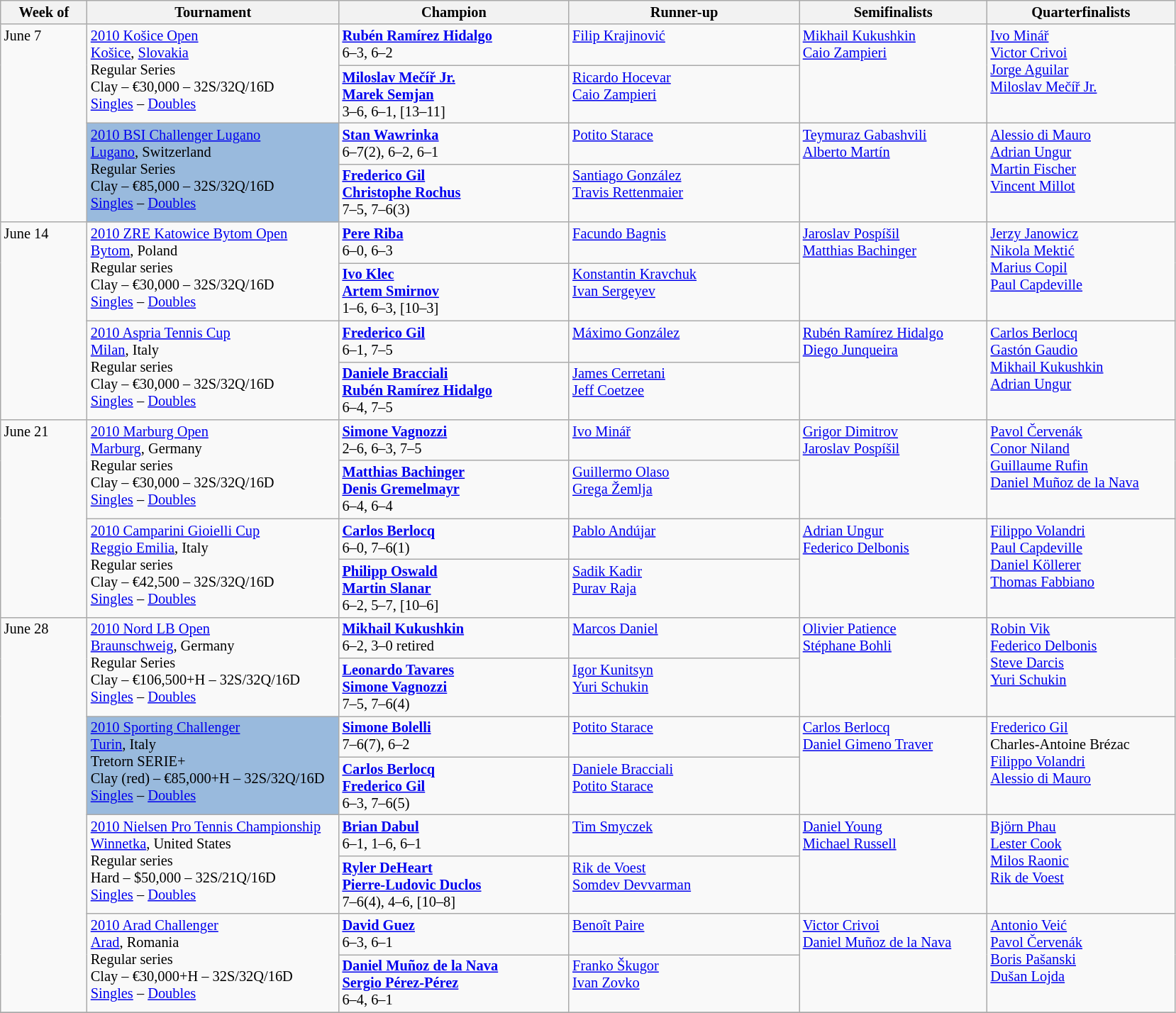<table class=wikitable style=font-size:85%>
<tr>
<th width=75>Week of</th>
<th width=230>Tournament</th>
<th width=210>Champion</th>
<th width=210>Runner-up</th>
<th width=170>Semifinalists</th>
<th width=170>Quarterfinalists</th>
</tr>
<tr style="vertical-align:top;">
<td rowspan=4>June 7</td>
<td rowspan=2><a href='#'>2010 Košice Open</a><br><a href='#'>Košice</a>, <a href='#'>Slovakia</a><br>Regular Series <br>Clay – €30,000 – 32S/32Q/16D<br><a href='#'>Singles</a> – <a href='#'>Doubles</a></td>
<td> <strong><a href='#'>Rubén Ramírez Hidalgo</a></strong><br>6–3, 6–2</td>
<td> <a href='#'>Filip Krajinović</a></td>
<td rowspan=2> <a href='#'>Mikhail Kukushkin</a><br> <a href='#'>Caio Zampieri</a></td>
<td rowspan=2> <a href='#'>Ivo Minář</a><br> <a href='#'>Victor Crivoi</a><br> <a href='#'>Jorge Aguilar</a><br> <a href='#'>Miloslav Mečíř Jr.</a></td>
</tr>
<tr style="vertical-align:top;">
<td> <strong><a href='#'>Miloslav Mečíř Jr.</a></strong><br> <strong><a href='#'>Marek Semjan</a></strong><br>3–6, 6–1, [13–11]</td>
<td> <a href='#'>Ricardo Hocevar</a> <br>  <a href='#'>Caio Zampieri</a></td>
</tr>
<tr style="vertical-align:top;">
<td rowspan=2 style="background-color:#99BADD"><a href='#'>2010 BSI Challenger Lugano</a><br> <a href='#'>Lugano</a>, Switzerland<br>Regular Series <br>Clay – €85,000 – 32S/32Q/16D<br><a href='#'>Singles</a> – <a href='#'>Doubles</a></td>
<td> <strong><a href='#'>Stan Wawrinka</a></strong><br>6–7(2), 6–2, 6–1</td>
<td> <a href='#'>Potito Starace</a></td>
<td rowspan=2> <a href='#'>Teymuraz Gabashvili</a><br> <a href='#'>Alberto Martín</a></td>
<td rowspan=2> <a href='#'>Alessio di Mauro</a><br> <a href='#'>Adrian Ungur</a><br> <a href='#'>Martin Fischer</a><br> <a href='#'>Vincent Millot</a></td>
</tr>
<tr style="vertical-align:top;">
<td> <strong><a href='#'>Frederico Gil</a></strong><br> <strong><a href='#'>Christophe Rochus</a></strong><br>7–5, 7–6(3)</td>
<td> <a href='#'>Santiago González</a> <br>  <a href='#'>Travis Rettenmaier</a></td>
</tr>
<tr style="vertical-align:top;">
<td rowspan=4>June 14</td>
<td rowspan=2><a href='#'>2010 ZRE Katowice Bytom Open</a><br> <a href='#'>Bytom</a>, Poland<br>Regular series<br>Clay – €30,000 – 32S/32Q/16D<br><a href='#'>Singles</a> – <a href='#'>Doubles</a></td>
<td> <strong><a href='#'>Pere Riba</a></strong><br>6–0, 6–3</td>
<td> <a href='#'>Facundo Bagnis</a></td>
<td rowspan=2> <a href='#'>Jaroslav Pospíšil</a><br> <a href='#'>Matthias Bachinger</a></td>
<td rowspan=2> <a href='#'>Jerzy Janowicz</a><br> <a href='#'>Nikola Mektić</a><br> <a href='#'>Marius Copil</a><br> <a href='#'>Paul Capdeville</a></td>
</tr>
<tr style="vertical-align:top;">
<td> <strong><a href='#'>Ivo Klec</a></strong><br> <strong><a href='#'>Artem Smirnov</a></strong><br>1–6, 6–3, [10–3]</td>
<td> <a href='#'>Konstantin Kravchuk</a><br> <a href='#'>Ivan Sergeyev</a></td>
</tr>
<tr style="vertical-align:top;">
<td rowspan=2><a href='#'>2010 Aspria Tennis Cup</a><br> <a href='#'>Milan</a>, Italy<br>Regular series<br>Clay – €30,000 – 32S/32Q/16D<br><a href='#'>Singles</a> – <a href='#'>Doubles</a></td>
<td> <strong><a href='#'>Frederico Gil</a></strong><br>6–1, 7–5</td>
<td> <a href='#'>Máximo González</a></td>
<td rowspan=2> <a href='#'>Rubén Ramírez Hidalgo</a><br> <a href='#'>Diego Junqueira</a></td>
<td rowspan=2> <a href='#'>Carlos Berlocq</a><br> <a href='#'>Gastón Gaudio</a><br> <a href='#'>Mikhail Kukushkin</a><br> <a href='#'>Adrian Ungur</a></td>
</tr>
<tr style="vertical-align:top;">
<td> <strong><a href='#'>Daniele Bracciali</a></strong><br> <strong><a href='#'>Rubén Ramírez Hidalgo</a></strong><br>6–4, 7–5</td>
<td> <a href='#'>James Cerretani</a> <br> <a href='#'>Jeff Coetzee</a></td>
</tr>
<tr style="vertical-align:top;">
<td rowspan=4>June 21</td>
<td rowspan=2><a href='#'>2010 Marburg Open</a><br> <a href='#'>Marburg</a>, Germany<br>Regular series<br>Clay – €30,000 – 32S/32Q/16D<br><a href='#'>Singles</a> – <a href='#'>Doubles</a></td>
<td> <strong><a href='#'>Simone Vagnozzi</a></strong><br>2–6, 6–3, 7–5</td>
<td> <a href='#'>Ivo Minář</a></td>
<td rowspan=2> <a href='#'>Grigor Dimitrov</a><br> <a href='#'>Jaroslav Pospíšil</a></td>
<td rowspan=2> <a href='#'>Pavol Červenák</a><br> <a href='#'>Conor Niland</a><br> <a href='#'>Guillaume Rufin</a><br> <a href='#'>Daniel Muñoz de la Nava</a></td>
</tr>
<tr style="vertical-align:top;">
<td> <strong><a href='#'>Matthias Bachinger</a></strong> <br>  <strong><a href='#'>Denis Gremelmayr</a></strong><br>6–4, 6–4</td>
<td> <a href='#'>Guillermo Olaso</a> <br>  <a href='#'>Grega Žemlja</a></td>
</tr>
<tr style="vertical-align:top;">
<td rowspan=2><a href='#'>2010 Camparini Gioielli Cup</a><br> <a href='#'>Reggio Emilia</a>, Italy<br>Regular series<br>Clay – €42,500 – 32S/32Q/16D<br><a href='#'>Singles</a> – <a href='#'>Doubles</a></td>
<td> <strong><a href='#'>Carlos Berlocq</a></strong><br>6–0, 7–6(1)</td>
<td> <a href='#'>Pablo Andújar</a></td>
<td rowspan=2> <a href='#'>Adrian Ungur</a><br> <a href='#'>Federico Delbonis</a></td>
<td rowspan=2> <a href='#'>Filippo Volandri</a><br> <a href='#'>Paul Capdeville</a><br> <a href='#'>Daniel Köllerer</a><br> <a href='#'>Thomas Fabbiano</a></td>
</tr>
<tr style="vertical-align:top;">
<td> <strong><a href='#'>Philipp Oswald</a></strong><br> <strong><a href='#'>Martin Slanar</a></strong><br>6–2, 5–7, [10–6]</td>
<td> <a href='#'>Sadik Kadir</a><br> <a href='#'>Purav Raja</a></td>
</tr>
<tr style="vertical-align:top;">
<td rowspan=8>June 28</td>
<td rowspan=2><a href='#'>2010 Nord LB Open</a><br> <a href='#'>Braunschweig</a>, Germany<br>Regular Series<br>Clay – €106,500+H – 32S/32Q/16D<br><a href='#'>Singles</a> – <a href='#'>Doubles</a></td>
<td> <strong><a href='#'>Mikhail Kukushkin</a></strong><br>6–2, 3–0 retired</td>
<td> <a href='#'>Marcos Daniel</a></td>
<td rowspan=2> <a href='#'>Olivier Patience</a><br> <a href='#'>Stéphane Bohli</a></td>
<td rowspan=2> <a href='#'>Robin Vik</a><br> <a href='#'>Federico Delbonis</a><br> <a href='#'>Steve Darcis</a><br> <a href='#'>Yuri Schukin</a></td>
</tr>
<tr style="vertical-align:top;">
<td> <strong><a href='#'>Leonardo Tavares</a></strong><br> <strong><a href='#'>Simone Vagnozzi</a></strong><br>7–5, 7–6(4)</td>
<td> <a href='#'>Igor Kunitsyn</a><br> <a href='#'>Yuri Schukin</a></td>
</tr>
<tr style="vertical-align:top;">
<td rowspan=2 style="background-color:#99BADD"><a href='#'>2010 Sporting Challenger</a><br> <a href='#'>Turin</a>, Italy<br>Tretorn SERIE+<br>Clay (red) – €85,000+H – 32S/32Q/16D<br><a href='#'>Singles</a> – <a href='#'>Doubles</a></td>
<td> <strong><a href='#'>Simone Bolelli</a></strong><br>7–6(7), 6–2</td>
<td> <a href='#'>Potito Starace</a></td>
<td rowspan=2> <a href='#'>Carlos Berlocq</a><br> <a href='#'>Daniel Gimeno Traver</a></td>
<td rowspan=2> <a href='#'>Frederico Gil</a><br> Charles-Antoine Brézac<br> <a href='#'>Filippo Volandri</a><br> <a href='#'>Alessio di Mauro</a></td>
</tr>
<tr style="vertical-align:top;">
<td> <strong><a href='#'>Carlos Berlocq</a></strong><br> <strong><a href='#'>Frederico Gil</a></strong><br>6–3, 7–6(5)</td>
<td> <a href='#'>Daniele Bracciali</a><br> <a href='#'>Potito Starace</a></td>
</tr>
<tr style="vertical-align:top;">
<td rowspan=2><a href='#'>2010 Nielsen Pro Tennis Championship</a><br> <a href='#'>Winnetka</a>, United States<br>Regular series<br>Hard – $50,000 – 32S/21Q/16D<br><a href='#'>Singles</a> – <a href='#'>Doubles</a></td>
<td> <strong><a href='#'>Brian Dabul</a></strong><br>6–1, 1–6, 6–1</td>
<td> <a href='#'>Tim Smyczek</a></td>
<td rowspan=2> <a href='#'>Daniel Young</a><br> <a href='#'>Michael Russell</a></td>
<td rowspan=2> <a href='#'>Björn Phau</a><br> <a href='#'>Lester Cook</a><br> <a href='#'>Milos Raonic</a><br> <a href='#'>Rik de Voest</a></td>
</tr>
<tr style="vertical-align:top;">
<td> <strong><a href='#'>Ryler DeHeart</a></strong><br> <strong><a href='#'>Pierre-Ludovic Duclos</a></strong><br>7–6(4), 4–6, [10–8]</td>
<td> <a href='#'>Rik de Voest</a><br> <a href='#'>Somdev Devvarman</a></td>
</tr>
<tr style="vertical-align:top;">
<td rowspan=2><a href='#'>2010 Arad Challenger</a><br> <a href='#'>Arad</a>, Romania<br>Regular series<br>Clay – €30,000+H – 32S/32Q/16D<br><a href='#'>Singles</a> – <a href='#'>Doubles</a></td>
<td> <strong><a href='#'>David Guez</a></strong><br>6–3, 6–1</td>
<td> <a href='#'>Benoît Paire</a></td>
<td rowspan=2> <a href='#'>Victor Crivoi</a><br> <a href='#'>Daniel Muñoz de la Nava</a></td>
<td rowspan=2> <a href='#'>Antonio Veić</a><br> <a href='#'>Pavol Červenák</a><br> <a href='#'>Boris Pašanski</a><br> <a href='#'>Dušan Lojda</a></td>
</tr>
<tr style="vertical-align:top;">
<td> <strong><a href='#'>Daniel Muñoz de la Nava</a></strong> <br>  <strong><a href='#'>Sergio Pérez-Pérez</a></strong><br>6–4, 6–1</td>
<td> <a href='#'>Franko Škugor</a> <br>  <a href='#'>Ivan Zovko</a></td>
</tr>
<tr style="vertical-align:top;">
</tr>
</table>
